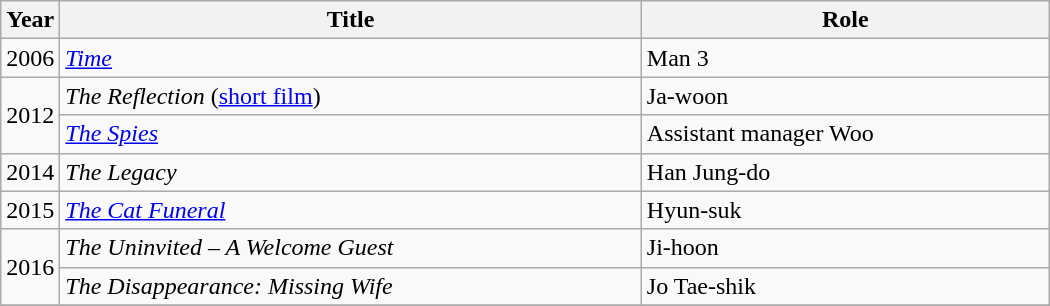<table class="wikitable" style="width:700px">
<tr>
<th width=10>Year</th>
<th>Title</th>
<th>Role</th>
</tr>
<tr>
<td>2006</td>
<td><em><a href='#'>Time</a></em></td>
<td>Man 3</td>
</tr>
<tr>
<td rowspan=2>2012</td>
<td><em>The Reflection</em> (<a href='#'>short film</a>)</td>
<td>Ja-woon</td>
</tr>
<tr>
<td><em><a href='#'>The Spies</a></em></td>
<td>Assistant manager Woo</td>
</tr>
<tr>
<td>2014</td>
<td><em>The Legacy</em></td>
<td>Han Jung-do</td>
</tr>
<tr>
<td>2015</td>
<td><em><a href='#'>The Cat Funeral</a></em></td>
<td>Hyun-suk</td>
</tr>
<tr>
<td rowspan=2>2016</td>
<td><em>The Uninvited – A Welcome Guest</em></td>
<td>Ji-hoon</td>
</tr>
<tr>
<td><em>The Disappearance: Missing Wife</em></td>
<td>Jo Tae-shik</td>
</tr>
<tr>
</tr>
</table>
